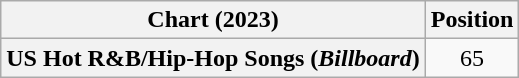<table class="wikitable sortable plainrowheaders" style="text-align:center">
<tr>
<th scope="col">Chart (2023)</th>
<th scope="col">Position</th>
</tr>
<tr>
<th scope="row">US Hot R&B/Hip-Hop Songs (<em>Billboard</em>)</th>
<td>65</td>
</tr>
</table>
